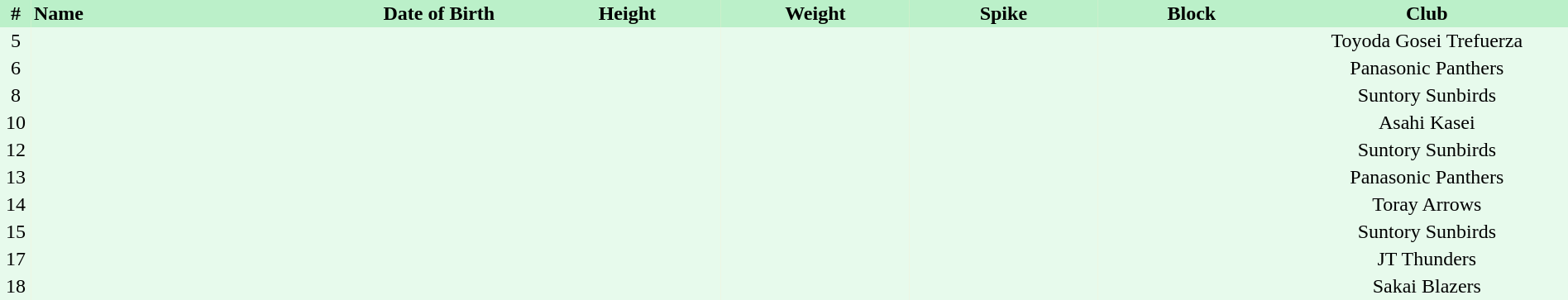<table border=0 cellpadding=2 cellspacing=0  |- bgcolor=#FFECCE style=text-align:center; font-size:90%; width=100%>
<tr bgcolor=#BBF0C9>
<th width=2%>#</th>
<th align=left width=20%>Name</th>
<th width=12%>Date of Birth</th>
<th width=12%>Height</th>
<th width=12%>Weight</th>
<th width=12%>Spike</th>
<th width=12%>Block</th>
<th width=20%>Club</th>
</tr>
<tr bgcolor=#E7FAEC>
<td>5</td>
<td align=left></td>
<td align=right></td>
<td></td>
<td></td>
<td></td>
<td></td>
<td>Toyoda Gosei Trefuerza</td>
</tr>
<tr bgcolor=#E7FAEC>
<td>6</td>
<td align=left></td>
<td align=right></td>
<td></td>
<td></td>
<td></td>
<td></td>
<td>Panasonic Panthers</td>
</tr>
<tr bgcolor=#E7FAEC>
<td>8</td>
<td align=left></td>
<td align=right></td>
<td></td>
<td></td>
<td></td>
<td></td>
<td>Suntory Sunbirds</td>
</tr>
<tr bgcolor=#E7FAEC>
<td>10</td>
<td align=left></td>
<td align=right></td>
<td></td>
<td></td>
<td></td>
<td></td>
<td>Asahi Kasei</td>
</tr>
<tr bgcolor=#E7FAEC>
<td>12</td>
<td align=left></td>
<td align=right></td>
<td></td>
<td></td>
<td></td>
<td></td>
<td>Suntory Sunbirds</td>
</tr>
<tr bgcolor=#E7FAEC>
<td>13</td>
<td align=left></td>
<td align=right></td>
<td></td>
<td></td>
<td></td>
<td></td>
<td>Panasonic Panthers</td>
</tr>
<tr bgcolor=#E7FAEC>
<td>14</td>
<td align=left></td>
<td align=right></td>
<td></td>
<td></td>
<td></td>
<td></td>
<td>Toray Arrows</td>
</tr>
<tr bgcolor=#E7FAEC>
<td>15</td>
<td align=left></td>
<td align=right></td>
<td></td>
<td></td>
<td></td>
<td></td>
<td>Suntory Sunbirds</td>
</tr>
<tr bgcolor=#E7FAEC>
<td>17</td>
<td align=left></td>
<td align=right></td>
<td></td>
<td></td>
<td></td>
<td></td>
<td>JT Thunders</td>
</tr>
<tr bgcolor=#E7FAEC>
<td>18</td>
<td align=left></td>
<td align=right></td>
<td></td>
<td></td>
<td></td>
<td></td>
<td>Sakai Blazers</td>
</tr>
</table>
